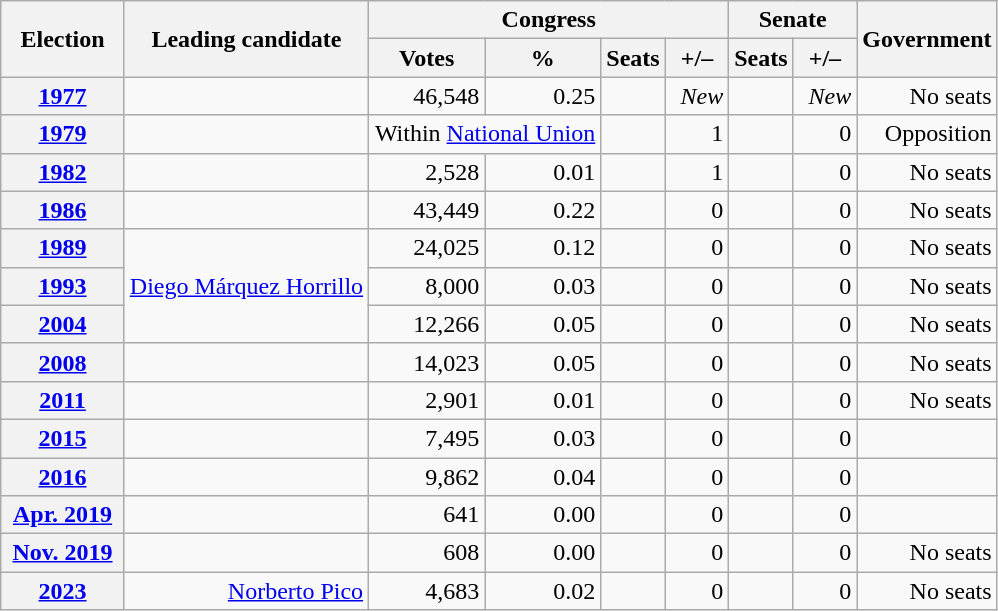<table class="wikitable" style="text-align:right;">
<tr>
<th rowspan="2" width="75">Election</th>
<th rowspan="2">Leading candidate</th>
<th colspan="4">Congress</th>
<th colspan="2">Senate</th>
<th rowspan="2">Government</th>
</tr>
<tr>
<th width="70">Votes</th>
<th width="70">%</th>
<th>Seats</th>
<th width="35">+/–</th>
<th>Seats</th>
<th width="35">+/–</th>
</tr>
<tr>
<th><a href='#'>1977</a></th>
<td></td>
<td>46,548</td>
<td>0.25</td>
<td></td>
<td><em>New</em></td>
<td></td>
<td><em>New</em></td>
<td>No seats</td>
</tr>
<tr>
<th><a href='#'>1979</a></th>
<td></td>
<td colspan="2">Within <a href='#'>National Union</a></td>
<td></td>
<td>1</td>
<td></td>
<td>0</td>
<td>Opposition</td>
</tr>
<tr>
<th><a href='#'>1982</a></th>
<td></td>
<td>2,528</td>
<td>0.01</td>
<td></td>
<td>1</td>
<td></td>
<td>0</td>
<td>No seats</td>
</tr>
<tr>
<th><a href='#'>1986</a></th>
<td></td>
<td>43,449</td>
<td>0.22</td>
<td></td>
<td>0</td>
<td></td>
<td>0</td>
<td>No seats</td>
</tr>
<tr>
<th><a href='#'>1989</a></th>
<td rowspan="3"><a href='#'>Diego Márquez Horrillo</a></td>
<td>24,025</td>
<td>0.12</td>
<td></td>
<td>0</td>
<td></td>
<td>0</td>
<td>No seats</td>
</tr>
<tr>
<th><a href='#'>1993</a></th>
<td>8,000</td>
<td>0.03</td>
<td></td>
<td>0</td>
<td></td>
<td>0</td>
<td>No seats</td>
</tr>
<tr>
<th><a href='#'>2004</a></th>
<td>12,266</td>
<td>0.05</td>
<td></td>
<td>0</td>
<td></td>
<td>0</td>
<td>No seats</td>
</tr>
<tr>
<th><a href='#'>2008</a></th>
<td></td>
<td>14,023</td>
<td>0.05</td>
<td></td>
<td>0</td>
<td></td>
<td>0</td>
<td>No seats</td>
</tr>
<tr>
<th><a href='#'>2011</a></th>
<td></td>
<td>2,901</td>
<td>0.01</td>
<td></td>
<td>0</td>
<td></td>
<td>0</td>
<td>No seats</td>
</tr>
<tr>
<th><a href='#'>2015</a></th>
<td align="left"></td>
<td>7,495</td>
<td>0.03</td>
<td></td>
<td>0</td>
<td></td>
<td>0</td>
<td></td>
</tr>
<tr>
<th><a href='#'>2016</a></th>
<td></td>
<td>9,862</td>
<td>0.04</td>
<td></td>
<td>0</td>
<td></td>
<td>0</td>
<td></td>
</tr>
<tr>
<th><a href='#'>Apr. 2019</a></th>
<td></td>
<td>641</td>
<td>0.00</td>
<td></td>
<td>0</td>
<td></td>
<td>0</td>
<td></td>
</tr>
<tr>
<th><a href='#'>Nov. 2019</a></th>
<td></td>
<td>608</td>
<td>0.00</td>
<td></td>
<td>0</td>
<td></td>
<td>0</td>
<td>No seats</td>
</tr>
<tr>
<th><a href='#'>2023</a></th>
<td><a href='#'>Norberto Pico</a></td>
<td>4,683</td>
<td>0.02</td>
<td></td>
<td>0</td>
<td></td>
<td>0</td>
<td>No seats</td>
</tr>
</table>
